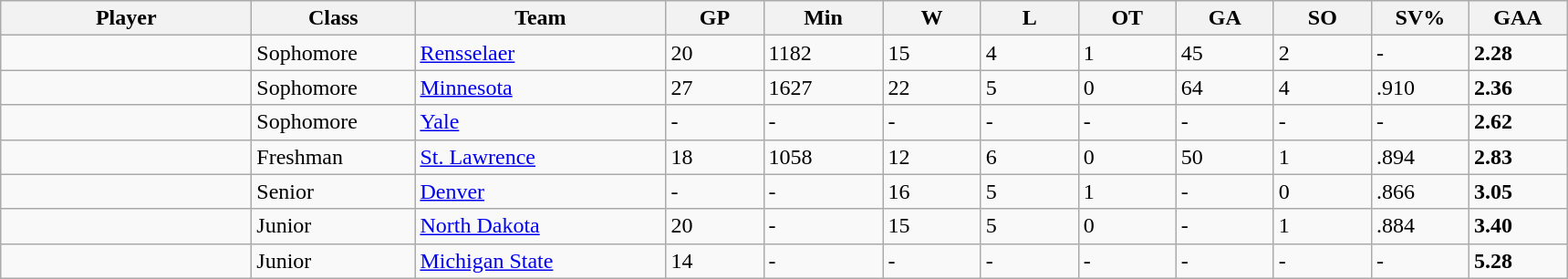<table class="wikitable sortable">
<tr>
<th style="width: 11em;">Player</th>
<th style="width: 7em;">Class</th>
<th style="width: 11em;">Team</th>
<th style="width: 4em;">GP</th>
<th style="width: 5em;">Min</th>
<th style="width: 4em;">W</th>
<th style="width: 4em;">L</th>
<th style="width: 4em;">OT</th>
<th style="width: 4em;">GA</th>
<th style="width: 4em;">SO</th>
<th style="width: 4em;">SV%</th>
<th style="width: 4em;">GAA</th>
</tr>
<tr>
<td></td>
<td>Sophomore</td>
<td><a href='#'>Rensselaer</a></td>
<td>20</td>
<td>1182</td>
<td>15</td>
<td>4</td>
<td>1</td>
<td>45</td>
<td>2</td>
<td>-</td>
<td><strong>2.28</strong></td>
</tr>
<tr>
<td></td>
<td>Sophomore</td>
<td><a href='#'>Minnesota</a></td>
<td>27</td>
<td>1627</td>
<td>22</td>
<td>5</td>
<td>0</td>
<td>64</td>
<td>4</td>
<td>.910</td>
<td><strong>2.36</strong></td>
</tr>
<tr>
<td></td>
<td>Sophomore</td>
<td><a href='#'>Yale</a></td>
<td>-</td>
<td>-</td>
<td>-</td>
<td>-</td>
<td>-</td>
<td>-</td>
<td>-</td>
<td>-</td>
<td><strong>2.62</strong></td>
</tr>
<tr>
<td></td>
<td>Freshman</td>
<td><a href='#'>St. Lawrence</a></td>
<td>18</td>
<td>1058</td>
<td>12</td>
<td>6</td>
<td>0</td>
<td>50</td>
<td>1</td>
<td>.894</td>
<td><strong>2.83</strong></td>
</tr>
<tr>
<td></td>
<td>Senior</td>
<td><a href='#'>Denver</a></td>
<td>-</td>
<td>-</td>
<td>16</td>
<td>5</td>
<td>1</td>
<td>-</td>
<td>0</td>
<td>.866</td>
<td><strong>3.05</strong></td>
</tr>
<tr>
<td></td>
<td>Junior</td>
<td><a href='#'>North Dakota</a></td>
<td>20</td>
<td>-</td>
<td>15</td>
<td>5</td>
<td>0</td>
<td>-</td>
<td>1</td>
<td>.884</td>
<td><strong>3.40</strong></td>
</tr>
<tr>
<td></td>
<td>Junior</td>
<td><a href='#'>Michigan State</a></td>
<td>14</td>
<td>-</td>
<td>-</td>
<td>-</td>
<td>-</td>
<td>-</td>
<td>-</td>
<td>-</td>
<td><strong>5.28</strong></td>
</tr>
</table>
